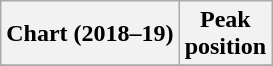<table class="wikitable plainrowheaders">
<tr>
<th scope="col">Chart (2018–19)</th>
<th scope="col">Peak<br>position</th>
</tr>
<tr>
</tr>
</table>
